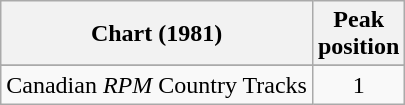<table class="wikitable sortable">
<tr>
<th align="left">Chart (1981)</th>
<th align="center">Peak<br>position</th>
</tr>
<tr>
</tr>
<tr>
<td align="left">Canadian <em>RPM</em> Country Tracks</td>
<td align="center">1</td>
</tr>
</table>
